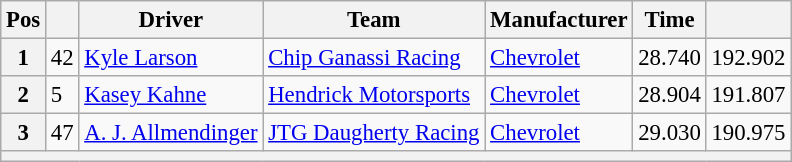<table class="wikitable" style="font-size:95%">
<tr>
<th>Pos</th>
<th></th>
<th>Driver</th>
<th>Team</th>
<th>Manufacturer</th>
<th>Time</th>
<th></th>
</tr>
<tr>
<th>1</th>
<td>42</td>
<td><a href='#'>Kyle Larson</a></td>
<td><a href='#'>Chip Ganassi Racing</a></td>
<td><a href='#'>Chevrolet</a></td>
<td>28.740</td>
<td>192.902</td>
</tr>
<tr>
<th>2</th>
<td>5</td>
<td><a href='#'>Kasey Kahne</a></td>
<td><a href='#'>Hendrick Motorsports</a></td>
<td><a href='#'>Chevrolet</a></td>
<td>28.904</td>
<td>191.807</td>
</tr>
<tr>
<th>3</th>
<td>47</td>
<td><a href='#'>A. J. Allmendinger</a></td>
<td><a href='#'>JTG Daugherty Racing</a></td>
<td><a href='#'>Chevrolet</a></td>
<td>29.030</td>
<td>190.975</td>
</tr>
<tr>
<th colspan="7"></th>
</tr>
</table>
